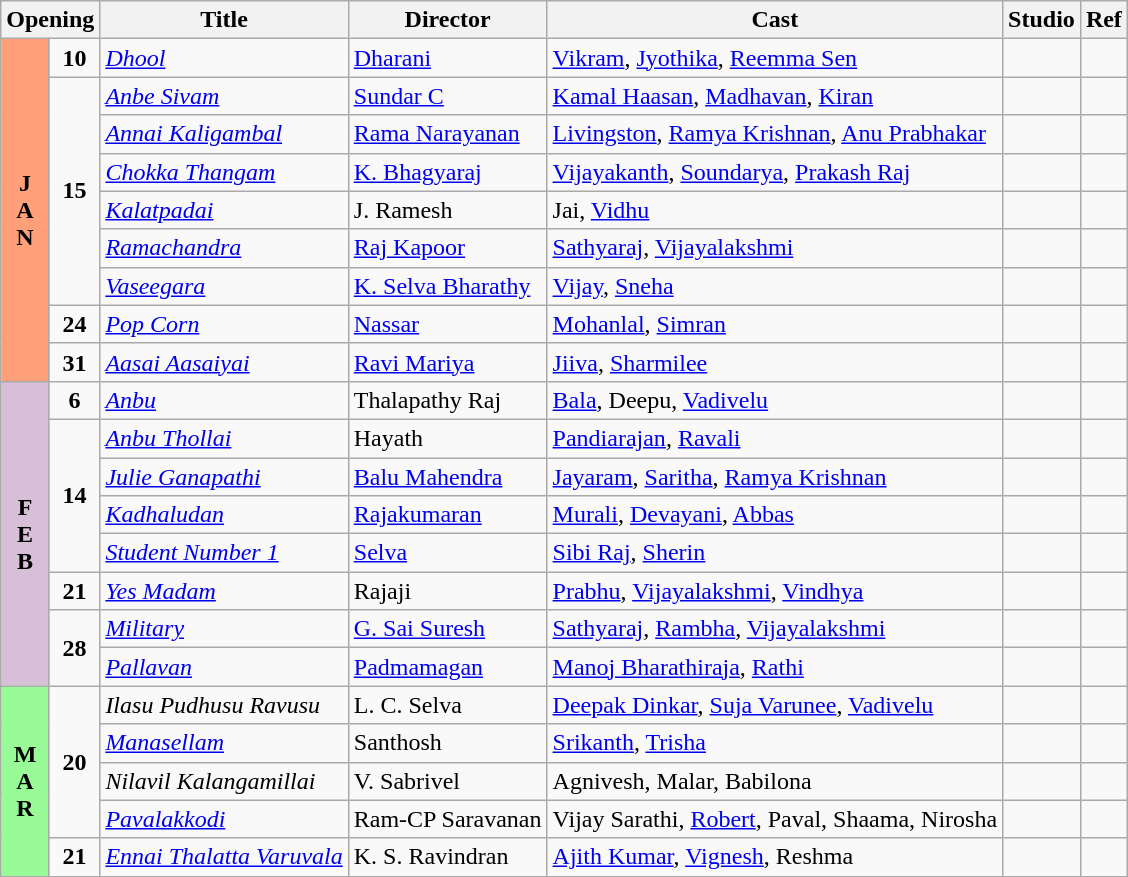<table class="wikitable">
<tr>
<th colspan="2">Opening</th>
<th>Title</th>
<th>Director</th>
<th>Cast</th>
<th>Studio</th>
<th>Ref</th>
</tr>
<tr January!>
<td rowspan="9" valign="center" align="center" style="background:#FFA07A; textcolor:#000;"><strong>J<br>A<br>N</strong></td>
<td rowspan="1" align="center"><strong>10</strong></td>
<td><em><a href='#'>Dhool</a></em></td>
<td><a href='#'>Dharani</a></td>
<td><a href='#'>Vikram</a>, <a href='#'>Jyothika</a>, <a href='#'>Reemma Sen</a></td>
<td></td>
<td></td>
</tr>
<tr>
<td rowspan="6" align="center"><strong>15</strong></td>
<td><em><a href='#'>Anbe Sivam</a></em></td>
<td><a href='#'>Sundar C</a></td>
<td><a href='#'>Kamal Haasan</a>, <a href='#'>Madhavan</a>, <a href='#'>Kiran</a></td>
<td></td>
<td></td>
</tr>
<tr>
<td><em><a href='#'>Annai Kaligambal</a></em></td>
<td><a href='#'>Rama Narayanan</a></td>
<td><a href='#'>Livingston</a>, <a href='#'>Ramya Krishnan</a>, <a href='#'>Anu Prabhakar</a></td>
<td></td>
<td></td>
</tr>
<tr>
<td><em><a href='#'>Chokka Thangam</a></em></td>
<td><a href='#'>K. Bhagyaraj</a></td>
<td><a href='#'>Vijayakanth</a>, <a href='#'>Soundarya</a>, <a href='#'>Prakash Raj</a></td>
<td></td>
<td></td>
</tr>
<tr>
<td><em><a href='#'>Kalatpadai</a></em></td>
<td>J. Ramesh</td>
<td>Jai, <a href='#'>Vidhu</a></td>
<td></td>
<td></td>
</tr>
<tr>
<td><em><a href='#'>Ramachandra</a></em></td>
<td><a href='#'>Raj Kapoor</a></td>
<td><a href='#'>Sathyaraj</a>, <a href='#'>Vijayalakshmi</a></td>
<td></td>
<td></td>
</tr>
<tr>
<td><em><a href='#'>Vaseegara</a></em></td>
<td><a href='#'>K. Selva Bharathy</a></td>
<td><a href='#'>Vijay</a>, <a href='#'>Sneha</a></td>
<td></td>
<td></td>
</tr>
<tr>
<td rowspan="1" align="center"><strong>24</strong></td>
<td><em><a href='#'>Pop Corn</a></em></td>
<td><a href='#'>Nassar</a></td>
<td><a href='#'>Mohanlal</a>, <a href='#'>Simran</a></td>
<td></td>
<td></td>
</tr>
<tr>
<td rowspan="1" align="center"><strong>31</strong></td>
<td><em><a href='#'>Aasai Aasaiyai</a></em></td>
<td><a href='#'>Ravi Mariya</a></td>
<td><a href='#'>Jiiva</a>, <a href='#'>Sharmilee</a></td>
<td></td>
<td></td>
</tr>
<tr February!>
<td rowspan="8" valign="center" align="center" style="background:#D8BFD8; textcolor:#000;"><strong>F<br>E<br>B</strong></td>
<td rowspan="1" align="center"><strong>6</strong></td>
<td><em><a href='#'>Anbu</a></em></td>
<td>Thalapathy Raj</td>
<td><a href='#'>Bala</a>, Deepu, <a href='#'>Vadivelu</a></td>
<td></td>
<td></td>
</tr>
<tr>
<td rowspan="4" align="center"><strong>14</strong></td>
<td><em><a href='#'>Anbu Thollai</a></em></td>
<td>Hayath</td>
<td><a href='#'>Pandiarajan</a>, <a href='#'>Ravali</a></td>
<td></td>
<td></td>
</tr>
<tr>
<td><em><a href='#'>Julie Ganapathi</a></em></td>
<td><a href='#'>Balu Mahendra</a></td>
<td><a href='#'>Jayaram</a>, <a href='#'>Saritha</a>, <a href='#'>Ramya Krishnan</a></td>
<td></td>
<td></td>
</tr>
<tr>
<td><em><a href='#'>Kadhaludan</a></em></td>
<td><a href='#'>Rajakumaran</a></td>
<td><a href='#'>Murali</a>, <a href='#'>Devayani</a>, <a href='#'>Abbas</a></td>
<td></td>
<td></td>
</tr>
<tr>
<td><em><a href='#'>Student Number 1</a></em></td>
<td><a href='#'>Selva</a></td>
<td><a href='#'>Sibi Raj</a>, <a href='#'>Sherin</a></td>
<td></td>
<td></td>
</tr>
<tr>
<td rowspan="1" align="center"><strong>21</strong></td>
<td><em><a href='#'>Yes Madam</a></em></td>
<td>Rajaji</td>
<td><a href='#'>Prabhu</a>, <a href='#'>Vijayalakshmi</a>, <a href='#'>Vindhya</a></td>
<td></td>
<td></td>
</tr>
<tr>
<td rowspan="2" align="center"><strong>28</strong></td>
<td><em><a href='#'>Military</a></em></td>
<td><a href='#'>G. Sai Suresh</a></td>
<td><a href='#'>Sathyaraj</a>, <a href='#'>Rambha</a>, <a href='#'>Vijayalakshmi</a></td>
<td></td>
<td></td>
</tr>
<tr>
<td><em><a href='#'>Pallavan</a></em></td>
<td><a href='#'>Padmamagan</a></td>
<td><a href='#'>Manoj Bharathiraja</a>, <a href='#'>Rathi</a></td>
<td></td>
<td></td>
</tr>
<tr March!>
<td rowspan="5" valign="center" align="center" style="background:#98FB98; textcolor:#000;"><strong>M<br>A<br>R</strong></td>
<td rowspan="4" align="center"><strong>20</strong></td>
<td><em>Ilasu Pudhusu Ravusu</em></td>
<td>L. C. Selva</td>
<td><a href='#'>Deepak Dinkar</a>, <a href='#'>Suja Varunee</a>, <a href='#'>Vadivelu</a></td>
<td></td>
<td></td>
</tr>
<tr>
<td><em><a href='#'>Manasellam</a></em></td>
<td>Santhosh</td>
<td><a href='#'>Srikanth</a>, <a href='#'>Trisha</a></td>
<td></td>
<td></td>
</tr>
<tr>
<td><em>Nilavil Kalangamillai</em></td>
<td>V. Sabrivel</td>
<td>Agnivesh, Malar, Babilona</td>
<td></td>
<td></td>
</tr>
<tr>
<td><em><a href='#'>Pavalakkodi</a></em></td>
<td>Ram-CP Saravanan</td>
<td>Vijay Sarathi, <a href='#'>Robert</a>, Paval, Shaama, Nirosha</td>
<td></td>
<td></td>
</tr>
<tr>
<td rowspan="1" align="center"><strong>21</strong></td>
<td><em><a href='#'>Ennai Thalatta Varuvala</a></em></td>
<td>K. S. Ravindran</td>
<td><a href='#'>Ajith Kumar</a>, <a href='#'>Vignesh</a>, Reshma</td>
<td></td>
<td></td>
</tr>
</table>
